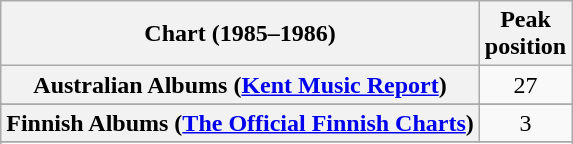<table class="wikitable sortable plainrowheaders" style="text-align:center">
<tr>
<th scope="col">Chart (1985–1986)</th>
<th scope="col">Peak<br>position</th>
</tr>
<tr>
<th scope="row">Australian Albums (<a href='#'>Kent Music Report</a>)</th>
<td align="center">27</td>
</tr>
<tr>
</tr>
<tr>
</tr>
<tr>
<th scope="row">Finnish Albums (<a href='#'>The Official Finnish Charts</a>)</th>
<td align="center">3</td>
</tr>
<tr>
</tr>
<tr>
</tr>
<tr>
</tr>
<tr>
</tr>
</table>
